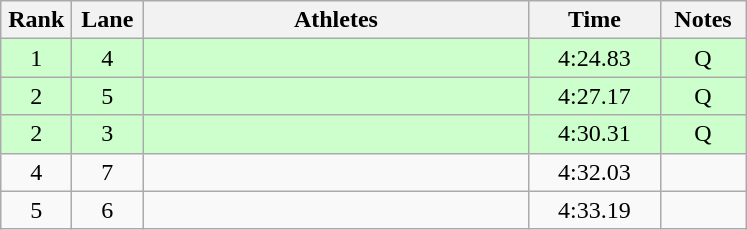<table class="wikitable sortable" style="text-align:center;">
<tr>
<th width=40>Rank</th>
<th width=40>Lane</th>
<th width=250>Athletes</th>
<th width=80>Time</th>
<th width=50>Notes</th>
</tr>
<tr bgcolor=ccffcc>
<td>1</td>
<td>4</td>
<td align=left></td>
<td>4:24.83</td>
<td>Q</td>
</tr>
<tr bgcolor=ccffcc>
<td>2</td>
<td>5</td>
<td align=left></td>
<td>4:27.17</td>
<td>Q</td>
</tr>
<tr bgcolor=ccffcc>
<td>2</td>
<td>3</td>
<td align=left></td>
<td>4:30.31</td>
<td>Q</td>
</tr>
<tr>
<td>4</td>
<td>7</td>
<td align=left></td>
<td>4:32.03</td>
<td></td>
</tr>
<tr>
<td>5</td>
<td>6</td>
<td align=left></td>
<td>4:33.19</td>
<td></td>
</tr>
</table>
